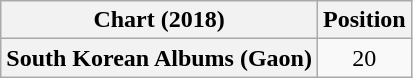<table class="wikitable plainrowheaders" style="text-align:center">
<tr>
<th scope="col">Chart (2018)</th>
<th scope="col">Position</th>
</tr>
<tr>
<th scope="row">South Korean Albums (Gaon)</th>
<td>20</td>
</tr>
</table>
